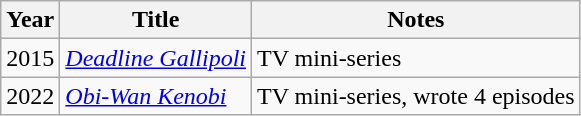<table class="wikitable">
<tr>
<th>Year</th>
<th>Title</th>
<th>Notes</th>
</tr>
<tr>
<td>2015</td>
<td><em><a href='#'>Deadline Gallipoli</a></em></td>
<td>TV mini-series</td>
</tr>
<tr>
<td>2022</td>
<td><em><a href='#'>Obi-Wan Kenobi</a></em></td>
<td>TV mini-series, wrote 4 episodes</td>
</tr>
</table>
